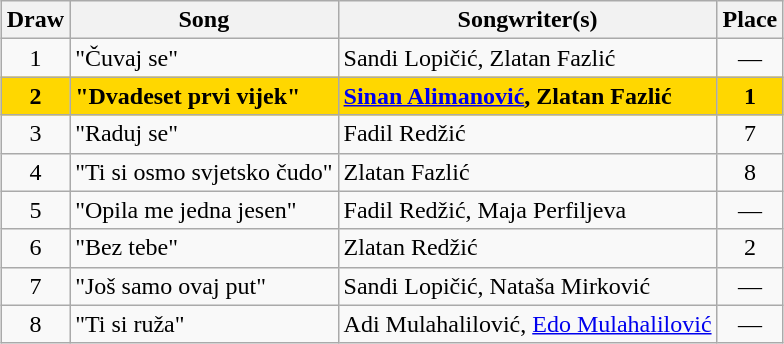<table class="sortable wikitable" style="margin: 1em auto 1em auto; text-align:center">
<tr>
<th>Draw</th>
<th>Song</th>
<th>Songwriter(s)</th>
<th>Place</th>
</tr>
<tr>
<td>1</td>
<td align="left">"Čuvaj se"</td>
<td align="left">Sandi Lopičić, Zlatan Fazlić</td>
<td>—</td>
</tr>
<tr style="font-weight:bold; background:gold;">
<td>2</td>
<td align="left">"Dvadeset prvi vijek"</td>
<td align="left"><a href='#'>Sinan Alimanović</a>, Zlatan Fazlić</td>
<td>1</td>
</tr>
<tr>
<td>3</td>
<td align="left">"Raduj se"</td>
<td align="left">Fadil Redžić</td>
<td>7</td>
</tr>
<tr>
<td>4</td>
<td align="left">"Ti si osmo svjetsko čudo"</td>
<td align="left">Zlatan Fazlić</td>
<td>8</td>
</tr>
<tr>
<td>5</td>
<td align="left">"Opila me jedna jesen"</td>
<td align="left">Fadil Redžić, Maja Perfiljeva</td>
<td>—</td>
</tr>
<tr>
<td>6</td>
<td align="left">"Bez tebe"</td>
<td align="left">Zlatan Redžić</td>
<td>2</td>
</tr>
<tr>
<td>7</td>
<td align="left">"Još samo ovaj put"</td>
<td align="left">Sandi Lopičić, Nataša Mirković</td>
<td>—</td>
</tr>
<tr>
<td>8</td>
<td align="left">"Ti si ruža"</td>
<td align="left">Adi Mulahalilović, <a href='#'>Edo Mulahalilović</a></td>
<td>—</td>
</tr>
</table>
